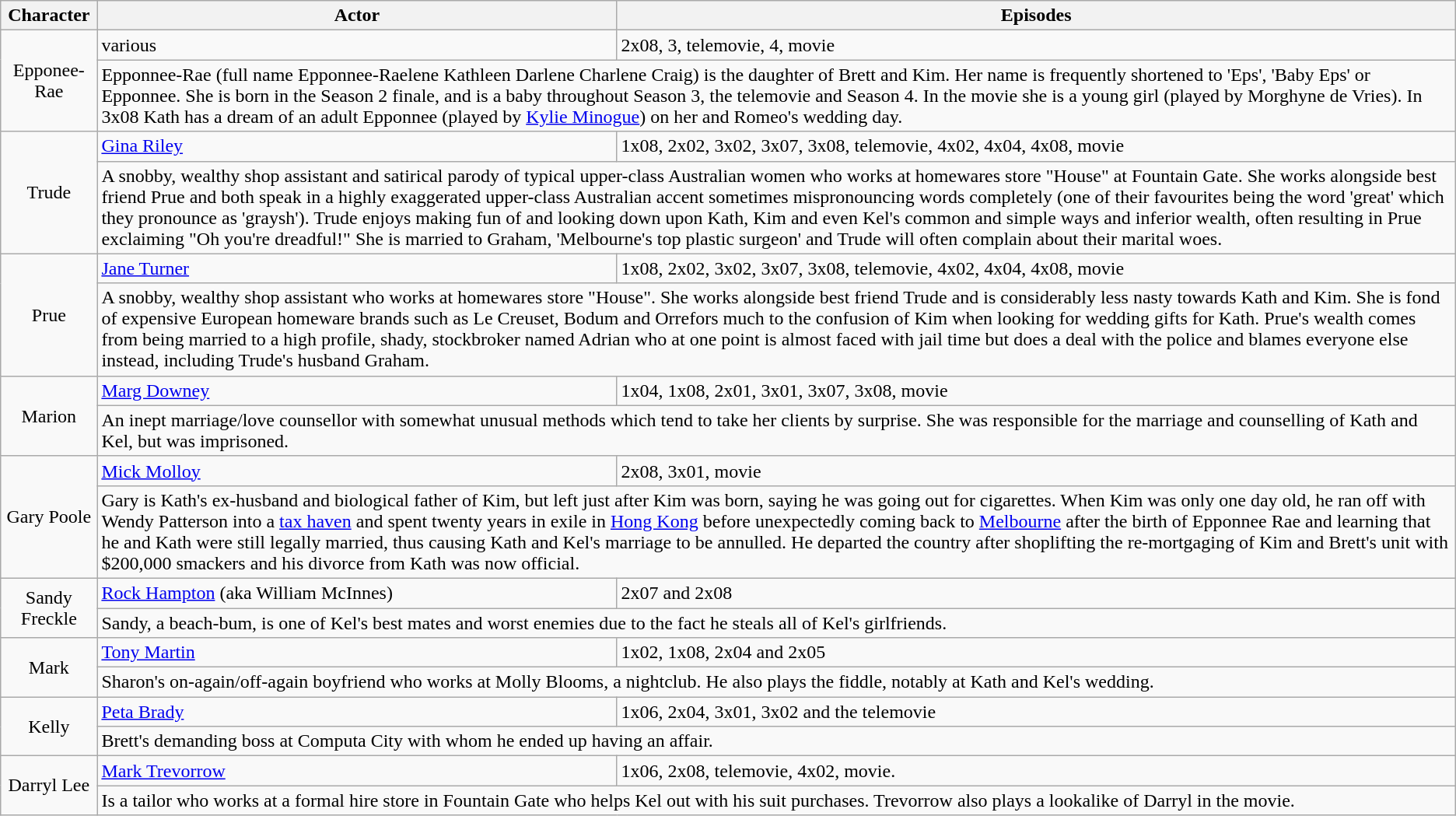<table class="wikitable">
<tr>
<th>Character</th>
<th>Actor</th>
<th>Episodes</th>
</tr>
<tr>
<td rowspan=2 align=center>Epponee-Rae</td>
<td>various</td>
<td>2x08, 3, telemovie, 4, movie</td>
</tr>
<tr>
<td colspan=3>Epponnee-Rae (full name Epponnee-Raelene Kathleen Darlene Charlene Craig) is the daughter of Brett and Kim. Her name is frequently shortened to 'Eps', 'Baby Eps' or Epponnee. She is born in the Season 2 finale, and is a baby throughout Season 3, the telemovie and Season 4. In the movie she is a young girl (played by Morghyne de Vries). In 3x08 Kath has a dream of an adult Epponnee (played by <a href='#'>Kylie Minogue</a>) on her and Romeo's wedding day.</td>
</tr>
<tr>
<td rowspan=2 align=center>Trude</td>
<td><a href='#'>Gina Riley</a></td>
<td>1x08, 2x02, 3x02, 3x07, 3x08, telemovie, 4x02, 4x04, 4x08, movie</td>
</tr>
<tr>
<td colspan=3>A snobby, wealthy shop assistant and satirical parody of typical upper-class Australian women who works at homewares store "House" at Fountain Gate. She works alongside best friend Prue and both speak in a highly exaggerated upper-class Australian accent sometimes mispronouncing words completely (one of their favourites being the word 'great' which they pronounce as 'graysh'). Trude enjoys making fun of and looking down upon Kath, Kim and even Kel's common and simple ways and inferior wealth,  often resulting in Prue exclaiming "Oh you're dreadful!" She is married to Graham, 'Melbourne's top plastic surgeon' and Trude will often complain about their marital woes.</td>
</tr>
<tr>
<td rowspan=2 align=center>Prue</td>
<td><a href='#'>Jane Turner</a></td>
<td>1x08, 2x02, 3x02, 3x07, 3x08, telemovie, 4x02, 4x04, 4x08, movie</td>
</tr>
<tr>
<td colspan=3>A snobby, wealthy shop assistant who works at homewares store "House". She works alongside best friend Trude and is considerably less nasty towards Kath and Kim. She is fond of expensive European homeware brands such as Le Creuset, Bodum and Orrefors much to the confusion of Kim when looking for wedding gifts for Kath. Prue's wealth comes from being married to a high profile, shady, stockbroker named Adrian who at one point is almost faced with jail time but does a deal with the police and blames everyone else instead, including Trude's husband Graham.</td>
</tr>
<tr>
<td rowspan=2 align=center>Marion</td>
<td><a href='#'>Marg Downey</a></td>
<td>1x04, 1x08, 2x01, 3x01, 3x07, 3x08, movie</td>
</tr>
<tr>
<td colspan=3>An inept marriage/love counsellor with somewhat unusual methods which tend to take her clients by surprise. She was responsible for the marriage and counselling of Kath and Kel, but was imprisoned.</td>
</tr>
<tr>
<td rowspan=2 align=center>Gary Poole</td>
<td><a href='#'>Mick Molloy</a></td>
<td>2x08, 3x01, movie</td>
</tr>
<tr>
<td colspan=3>Gary is Kath's ex-husband and biological father of Kim, but left just after Kim was born, saying he was going out for cigarettes. When Kim was only one day old, he ran off with Wendy Patterson into a <a href='#'>tax haven</a> and spent twenty years in exile in <a href='#'>Hong Kong</a> before unexpectedly coming back to <a href='#'>Melbourne</a> after the birth of Epponnee Rae and learning that he and Kath were still legally married, thus causing Kath and Kel's marriage to be annulled. He departed the country after shoplifting the re-mortgaging of Kim and Brett's unit with $200,000 smackers and his divorce from Kath was now official.</td>
</tr>
<tr>
<td rowspan=2 align=center>Sandy Freckle</td>
<td><a href='#'>Rock Hampton</a> (aka William McInnes)</td>
<td>2x07 and 2x08</td>
</tr>
<tr>
<td colspan=3>Sandy, a beach-bum, is one of Kel's best mates and worst enemies due to the fact he steals all of Kel's girlfriends.</td>
</tr>
<tr>
<td rowspan=2 align=center>Mark</td>
<td><a href='#'>Tony Martin</a></td>
<td>1x02, 1x08, 2x04 and 2x05</td>
</tr>
<tr>
<td colspan=3>Sharon's on-again/off-again boyfriend who works at Molly Blooms, a nightclub. He also plays the fiddle, notably at Kath and Kel's wedding.</td>
</tr>
<tr>
<td rowspan=2 align=center>Kelly</td>
<td><a href='#'>Peta Brady</a></td>
<td>1x06, 2x04, 3x01, 3x02 and the telemovie</td>
</tr>
<tr>
<td colspan=3>Brett's demanding boss at Computa City with whom he ended up having an affair.</td>
</tr>
<tr>
<td rowspan=2 align=center>Darryl Lee</td>
<td><a href='#'>Mark Trevorrow</a></td>
<td>1x06, 2x08, telemovie, 4x02, movie.</td>
</tr>
<tr>
<td colspan=3>Is a tailor who works at a formal hire store in Fountain Gate who helps Kel out with his suit purchases. Trevorrow also plays a lookalike of Darryl in the movie.</td>
</tr>
</table>
